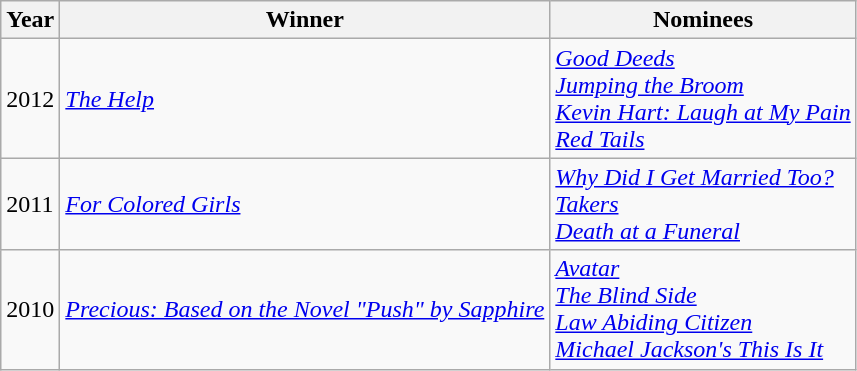<table class="wikitable">
<tr>
<th>Year</th>
<th>Winner</th>
<th>Nominees</th>
</tr>
<tr>
<td>2012</td>
<td><em><a href='#'>The Help</a></em></td>
<td><em><a href='#'>Good Deeds</a></em><br><em><a href='#'>Jumping the Broom</a></em><br><em><a href='#'>Kevin Hart: Laugh at My Pain</a></em><br><em><a href='#'>Red Tails</a></em></td>
</tr>
<tr>
<td>2011</td>
<td><em><a href='#'>For Colored Girls</a></em></td>
<td><em><a href='#'>Why Did I Get Married Too?</a></em><br><em><a href='#'>Takers</a></em><br><em><a href='#'>Death at a Funeral</a></em></td>
</tr>
<tr>
<td>2010</td>
<td><em><a href='#'>Precious: Based on the Novel "Push" by Sapphire</a></em></td>
<td><em><a href='#'>Avatar</a></em><br><em><a href='#'>The Blind Side</a><br><a href='#'>Law Abiding Citizen</a></em><br><em><a href='#'>Michael Jackson's This Is It</a></em></td>
</tr>
</table>
